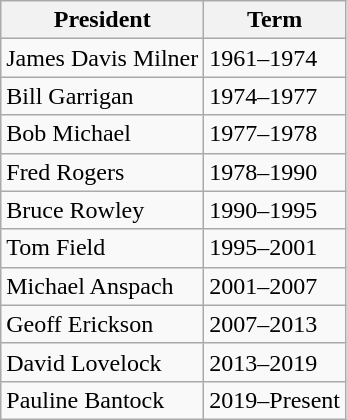<table class="wikitable">
<tr>
<th>President</th>
<th>Term</th>
</tr>
<tr>
<td>James Davis Milner</td>
<td>1961–1974</td>
</tr>
<tr>
<td>Bill Garrigan</td>
<td>1974–1977</td>
</tr>
<tr>
<td>Bob Michael</td>
<td>1977–1978</td>
</tr>
<tr>
<td>Fred Rogers</td>
<td>1978–1990</td>
</tr>
<tr>
<td>Bruce Rowley</td>
<td>1990–1995</td>
</tr>
<tr>
<td>Tom Field</td>
<td>1995–2001</td>
</tr>
<tr>
<td>Michael Anspach</td>
<td>2001–2007</td>
</tr>
<tr>
<td>Geoff Erickson</td>
<td>2007–2013</td>
</tr>
<tr>
<td>David Lovelock</td>
<td>2013–2019</td>
</tr>
<tr>
<td>Pauline Bantock</td>
<td>2019–Present</td>
</tr>
</table>
